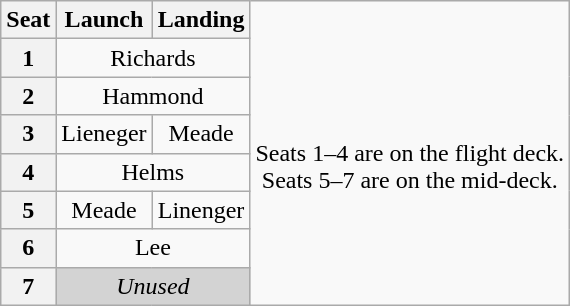<table class="wikitable" style="text-align:center">
<tr>
<th>Seat</th>
<th>Launch</th>
<th>Landing</th>
<td rowspan=8><br>Seats 1–4 are on the flight deck.<br>Seats 5–7 are on the mid-deck.</td>
</tr>
<tr>
<th>1</th>
<td colspan=2>Richards</td>
</tr>
<tr>
<th>2</th>
<td colspan=2>Hammond</td>
</tr>
<tr>
<th>3</th>
<td>Lieneger</td>
<td>Meade</td>
</tr>
<tr>
<th>4</th>
<td colspan=2>Helms</td>
</tr>
<tr>
<th>5</th>
<td>Meade</td>
<td>Linenger</td>
</tr>
<tr>
<th>6</th>
<td colspan=2>Lee</td>
</tr>
<tr>
<th>7</th>
<td colspan=2 style="background-color:lightgray"><em>Unused</em></td>
</tr>
</table>
